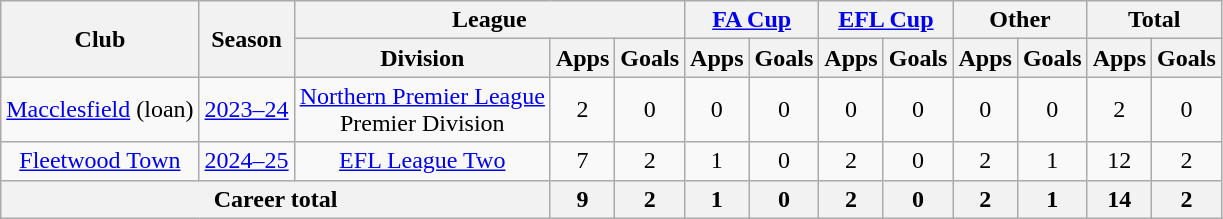<table class="wikitable" style="text-align:center;">
<tr>
<th rowspan="2">Club</th>
<th rowspan="2">Season</th>
<th colspan="3">League</th>
<th colspan="2"><a href='#'>FA Cup</a></th>
<th colspan="2"><a href='#'>EFL Cup</a></th>
<th colspan="2">Other</th>
<th colspan="2">Total</th>
</tr>
<tr>
<th>Division</th>
<th>Apps</th>
<th>Goals</th>
<th>Apps</th>
<th>Goals</th>
<th>Apps</th>
<th>Goals</th>
<th>Apps</th>
<th>Goals</th>
<th>Apps</th>
<th>Goals</th>
</tr>
<tr>
<td><a href='#'>Macclesfield</a> (loan)</td>
<td><a href='#'>2023–24</a></td>
<td><a href='#'>Northern Premier League</a><br>Premier Division</td>
<td>2</td>
<td>0</td>
<td>0</td>
<td>0</td>
<td>0</td>
<td>0</td>
<td>0</td>
<td>0</td>
<td>2</td>
<td>0</td>
</tr>
<tr>
<td><a href='#'>Fleetwood Town</a></td>
<td><a href='#'>2024–25</a></td>
<td><a href='#'>EFL League Two</a></td>
<td>7</td>
<td>2</td>
<td>1</td>
<td>0</td>
<td>2</td>
<td>0</td>
<td>2</td>
<td>1</td>
<td>12</td>
<td>2</td>
</tr>
<tr>
<th colspan="3">Career total</th>
<th>9</th>
<th>2</th>
<th>1</th>
<th>0</th>
<th>2</th>
<th>0</th>
<th>2</th>
<th>1</th>
<th>14</th>
<th>2</th>
</tr>
</table>
